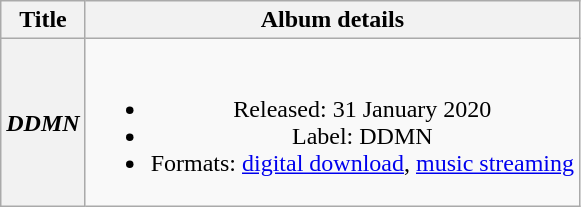<table class="wikitable plainrowheaders" style="text-align:center;">
<tr>
<th scope="col">Title</th>
<th scope="col">Album details</th>
</tr>
<tr>
<th scope="row"><em>DDMN</em></th>
<td><br><ul><li>Released: 31 January 2020</li><li>Label: DDMN</li><li>Formats: <a href='#'>digital download</a>, <a href='#'>music streaming</a></li></ul></td>
</tr>
</table>
